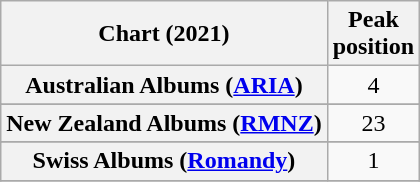<table class="wikitable sortable plainrowheaders" style="text-align:center">
<tr>
<th scope="col">Chart (2021)</th>
<th scope="col">Peak<br>position</th>
</tr>
<tr>
<th scope="row">Australian Albums (<a href='#'>ARIA</a>)</th>
<td>4</td>
</tr>
<tr>
</tr>
<tr>
</tr>
<tr>
</tr>
<tr>
</tr>
<tr>
</tr>
<tr>
</tr>
<tr>
</tr>
<tr>
</tr>
<tr>
</tr>
<tr>
<th scope="row">New Zealand Albums (<a href='#'>RMNZ</a>)</th>
<td>23</td>
</tr>
<tr>
</tr>
<tr>
</tr>
<tr>
</tr>
<tr>
<th scope="row">Swiss Albums (<a href='#'>Romandy</a>)</th>
<td>1</td>
</tr>
<tr>
</tr>
</table>
